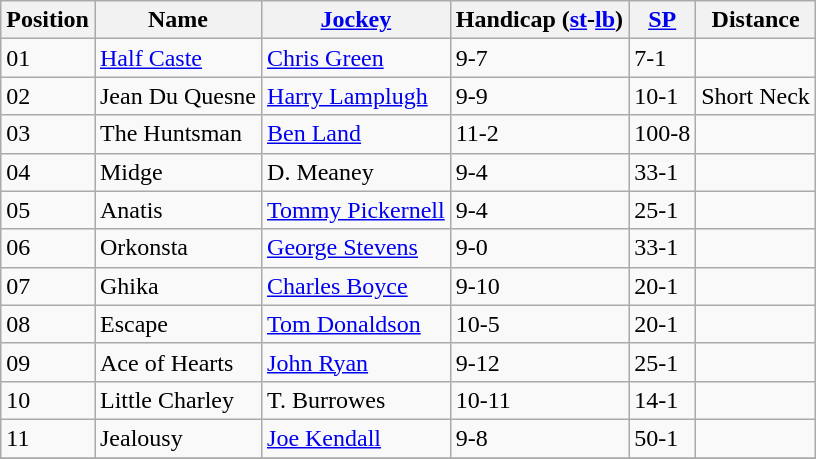<table class="wikitable sortable">
<tr>
<th data-sort-type="number">Position</th>
<th>Name</th>
<th><a href='#'>Jockey</a></th>
<th>Handicap (<a href='#'>st</a>-<a href='#'>lb</a>)</th>
<th><a href='#'>SP</a></th>
<th>Distance</th>
</tr>
<tr>
<td>01</td>
<td><a href='#'>Half Caste</a></td>
<td><a href='#'>Chris Green</a></td>
<td>9-7</td>
<td>7-1</td>
<td></td>
</tr>
<tr>
<td>02</td>
<td>Jean Du Quesne</td>
<td><a href='#'>Harry Lamplugh</a></td>
<td>9-9</td>
<td>10-1</td>
<td>Short Neck</td>
</tr>
<tr>
<td>03</td>
<td>The Huntsman</td>
<td><a href='#'>Ben Land</a></td>
<td>11-2</td>
<td>100-8</td>
<td></td>
</tr>
<tr>
<td>04</td>
<td>Midge</td>
<td>D. Meaney</td>
<td>9-4</td>
<td>33-1</td>
<td></td>
</tr>
<tr>
<td>05</td>
<td>Anatis</td>
<td><a href='#'>Tommy Pickernell</a></td>
<td>9-4</td>
<td>25-1</td>
<td></td>
</tr>
<tr>
<td>06</td>
<td>Orkonsta</td>
<td><a href='#'>George Stevens</a></td>
<td>9-0</td>
<td>33-1</td>
<td></td>
</tr>
<tr>
<td>07</td>
<td>Ghika</td>
<td><a href='#'>Charles Boyce</a></td>
<td>9-10</td>
<td>20-1</td>
<td></td>
</tr>
<tr>
<td>08</td>
<td>Escape</td>
<td><a href='#'>Tom Donaldson</a></td>
<td>10-5</td>
<td>20-1</td>
<td></td>
</tr>
<tr>
<td>09</td>
<td>Ace of Hearts</td>
<td><a href='#'>John Ryan</a></td>
<td>9-12</td>
<td>25-1</td>
<td></td>
</tr>
<tr>
<td>10</td>
<td>Little Charley</td>
<td>T. Burrowes</td>
<td>10-11</td>
<td>14-1</td>
<td></td>
</tr>
<tr>
<td>11</td>
<td>Jealousy</td>
<td><a href='#'>Joe Kendall</a></td>
<td>9-8</td>
<td>50-1</td>
<td></td>
</tr>
<tr>
</tr>
</table>
